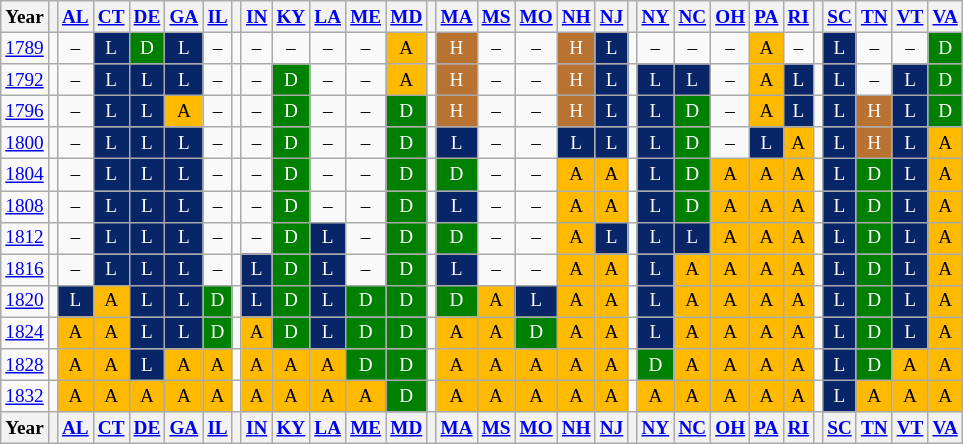<table class=wikitable style="text-align:center; font-size:80%;">
<tr>
<th>Year</th>
<th></th>
<th><a href='#'>AL</a></th>
<th><a href='#'>CT</a></th>
<th><a href='#'>DE</a></th>
<th><a href='#'>GA</a></th>
<th><a href='#'>IL</a></th>
<th></th>
<th><a href='#'>IN</a></th>
<th><a href='#'>KY</a></th>
<th><a href='#'>LA</a></th>
<th><a href='#'>ME</a></th>
<th><a href='#'>MD</a></th>
<th></th>
<th><a href='#'>MA</a></th>
<th><a href='#'>MS</a></th>
<th><a href='#'>MO</a></th>
<th><a href='#'>NH</a></th>
<th><a href='#'>NJ</a></th>
<th></th>
<th><a href='#'>NY</a></th>
<th><a href='#'>NC</a></th>
<th><a href='#'>OH</a></th>
<th><a href='#'>PA</a></th>
<th><a href='#'>RI</a></th>
<th></th>
<th><a href='#'>SC</a></th>
<th><a href='#'>TN</a></th>
<th><a href='#'>VT</a></th>
<th><a href='#'>VA</a></th>
</tr>
<tr>
<td><a href='#'>1789</a></td>
<td></td>
<td>–</td>
<td style="background:#082567; color:white">L</td>
<td style="background:green; color:white">D</td>
<td style="background:#082567; color:white">L</td>
<td>–</td>
<td></td>
<td>–</td>
<td>–</td>
<td>–</td>
<td>–</td>
<td style="background:#FFBA00">A</td>
<td></td>
<td style="background:#B87333; color:white">H</td>
<td>–</td>
<td>–</td>
<td style="background:#B87333; color:white">H</td>
<td style="background:#082567; color:white">L</td>
<td></td>
<td>–</td>
<td>–</td>
<td>–</td>
<td style="background:#FFBA00">A</td>
<td>–</td>
<td></td>
<td style="background:#082567; color:white">L</td>
<td>–</td>
<td>–</td>
<td style="background:green; color:white">D</td>
</tr>
<tr>
<td><a href='#'>1792</a></td>
<td></td>
<td>–</td>
<td style="background:#082567; color:white">L</td>
<td style="background:#082567; color:white">L</td>
<td style="background:#082567; color:white">L</td>
<td>–</td>
<td></td>
<td>–</td>
<td style="background:green; color:white">D</td>
<td>–</td>
<td>–</td>
<td style="background:#FFBA00">A</td>
<td></td>
<td style="background:#B87333; color:white">H</td>
<td>–</td>
<td>–</td>
<td style="background:#B87333; color:white">H</td>
<td style="background:#082567; color:white">L</td>
<td></td>
<td style="background:#082567; color:white">L</td>
<td style="background:#082567; color:white">L</td>
<td>–</td>
<td style="background:#FFBA00">A</td>
<td style="background:#082567; color:white">L</td>
<td></td>
<td style="background:#082567; color:white">L</td>
<td>–</td>
<td style="background:#082567; color:white">L</td>
<td style="background:green; color:white">D</td>
</tr>
<tr>
<td><a href='#'>1796</a></td>
<td></td>
<td>–</td>
<td style="background:#082567; color:white">L</td>
<td style="background:#082567; color:white">L</td>
<td style="background:#FFBA00">A</td>
<td>–</td>
<td></td>
<td>–</td>
<td style="background:green; color:white">D</td>
<td>–</td>
<td>–</td>
<td style="background:green; color:white">D</td>
<td></td>
<td style="background:#B87333; color:white">H</td>
<td>–</td>
<td>–</td>
<td style="background:#B87333; color:white">H</td>
<td style="background:#082567; color:white">L</td>
<td></td>
<td style="background:#082567; color:white">L</td>
<td style="background:green; color:white">D</td>
<td>–</td>
<td style="background:#FFBA00">A</td>
<td style="background:#082567; color:white">L</td>
<td></td>
<td style="background:#082567; color:white">L</td>
<td style="background:#B87333; color:white">H</td>
<td style="background:#082567; color:white">L</td>
<td style="background:green; color:white">D</td>
</tr>
<tr>
<td><a href='#'>1800</a></td>
<td></td>
<td>–</td>
<td style="background:#082567; color:white">L</td>
<td style="background:#082567; color:white">L</td>
<td style="background:#082567; color:white">L</td>
<td>–</td>
<td></td>
<td>–</td>
<td style="background:green; color:white">D</td>
<td>–</td>
<td>–</td>
<td style="background:green; color:white">D</td>
<td></td>
<td style="background:#082567; color:white">L</td>
<td>–</td>
<td>–</td>
<td style="background:#082567; color:white">L</td>
<td style="background:#082567; color:white">L</td>
<td></td>
<td style="background:#082567; color:white">L</td>
<td style="background:green; color:white">D</td>
<td>–</td>
<td style="background:#082567; color:white">L</td>
<td style="background:#FFBA00">A</td>
<td></td>
<td style="background:#082567; color:white">L</td>
<td style="background:#B87333; color:white">H</td>
<td style="background:#082567; color:white">L</td>
<td style="background:#FFBA00">A</td>
</tr>
<tr>
<td><a href='#'>1804</a></td>
<td></td>
<td>–</td>
<td style="background:#082567; color:white">L</td>
<td style="background:#082567; color:white">L</td>
<td style="background:#082567; color:white">L</td>
<td>–</td>
<td></td>
<td>–</td>
<td style="background:green; color:white">D</td>
<td>–</td>
<td>–</td>
<td style="background:green; color:white">D</td>
<td></td>
<td style="background:green; color:white">D</td>
<td>–</td>
<td>–</td>
<td style="background:#FFBA00">A</td>
<td style="background:#FFBA00">A</td>
<td></td>
<td style="background:#082567; color:white">L</td>
<td style="background:green; color:white">D</td>
<td style="background:#FFBA00">A</td>
<td style="background:#FFBA00">A</td>
<td style="background:#FFBA00">A</td>
<td></td>
<td style="background:#082567; color:white">L</td>
<td style="background:green; color:white">D</td>
<td style="background:#082567; color:white">L</td>
<td style="background:#FFBA00">A</td>
</tr>
<tr>
<td><a href='#'>1808</a></td>
<td></td>
<td>–</td>
<td style="background:#082567; color:white">L</td>
<td style="background:#082567; color:white">L</td>
<td style="background:#082567; color:white">L</td>
<td>–</td>
<td></td>
<td>–</td>
<td style="background:green; color:white">D</td>
<td>–</td>
<td>–</td>
<td style="background:green; color:white">D</td>
<td></td>
<td style="background:#082567; color:white">L</td>
<td>–</td>
<td>–</td>
<td style="background:#FFBA00">A</td>
<td style="background:#FFBA00">A</td>
<td></td>
<td style="background:#082567; color:white">L</td>
<td style="background:green; color:white">D</td>
<td style="background:#FFBA00">A</td>
<td style="background:#FFBA00">A</td>
<td style="background:#FFBA00">A</td>
<td></td>
<td style="background:#082567; color:white">L</td>
<td style="background:green; color:white">D</td>
<td style="background:#082567; color:white">L</td>
<td style="background:#FFBA00">A</td>
</tr>
<tr>
<td><a href='#'>1812</a></td>
<td></td>
<td>–</td>
<td style="background:#082567; color:white">L</td>
<td style="background:#082567; color:white">L</td>
<td style="background:#082567; color:white">L</td>
<td>–</td>
<td></td>
<td>–</td>
<td style="background:green; color:white">D</td>
<td style="background:#082567; color:white">L</td>
<td>–</td>
<td style="background:green; color:white">D</td>
<td></td>
<td style="background:green; color:white">D</td>
<td>–</td>
<td>–</td>
<td style="background:#FFBA00">A</td>
<td style="background:#082567; color:white">L</td>
<td></td>
<td style="background:#082567; color:white">L</td>
<td style="background:#082567; color:white">L</td>
<td style="background:#FFBA00">A</td>
<td style="background:#FFBA00">A</td>
<td style="background:#FFBA00">A</td>
<td></td>
<td style="background:#082567; color:white">L</td>
<td style="background:green; color:white">D</td>
<td style="background:#082567; color:white">L</td>
<td style="background:#FFBA00">A</td>
</tr>
<tr>
<td><a href='#'>1816</a></td>
<td></td>
<td>–</td>
<td style="background:#082567; color:white">L</td>
<td style="background:#082567; color:white">L</td>
<td style="background:#082567; color:white">L</td>
<td>–</td>
<td></td>
<td style="background:#082567; color:white">L</td>
<td style="background:green; color:white">D</td>
<td style="background:#082567; color:white">L</td>
<td>–</td>
<td style="background:green; color:white">D</td>
<td></td>
<td style="background:#082567; color:white">L</td>
<td>–</td>
<td>–</td>
<td style="background:#FFBA00">A</td>
<td style="background:#FFBA00">A</td>
<td></td>
<td style="background:#082567; color:white">L</td>
<td style="background:#FFBA00">A</td>
<td style="background:#FFBA00">A</td>
<td style="background:#FFBA00">A</td>
<td style="background:#FFBA00">A</td>
<td></td>
<td style="background:#082567; color:white">L</td>
<td style="background:green; color:white">D</td>
<td style="background:#082567; color:white">L</td>
<td style="background:#FFBA00">A</td>
</tr>
<tr>
<td><a href='#'>1820</a></td>
<td></td>
<td style="background:#082567; color:white">L</td>
<td style="background:#FFBA00">A</td>
<td style="background:#082567; color:white">L</td>
<td style="background:#082567; color:white">L</td>
<td style="background:green; color:white">D</td>
<td></td>
<td style="background:#082567; color:white">L</td>
<td style="background:green; color:white">D</td>
<td style="background:#082567; color:white">L</td>
<td style="background:green; color:white">D</td>
<td style="background:green; color:white">D</td>
<td></td>
<td style="background:green; color:white">D</td>
<td style="background:#FFBA00">A</td>
<td style="background:#082567; color:white">L</td>
<td style="background:#FFBA00">A</td>
<td style="background:#FFBA00">A</td>
<td></td>
<td style="background:#082567; color:white">L</td>
<td style="background:#FFBA00">A</td>
<td style="background:#FFBA00">A</td>
<td style="background:#FFBA00">A</td>
<td style="background:#FFBA00">A</td>
<td></td>
<td style="background:#082567; color:white">L</td>
<td style="background:green; color:white">D</td>
<td style="background:#082567; color:white">L</td>
<td style="background:#FFBA00">A</td>
</tr>
<tr>
<td><a href='#'>1824</a></td>
<td></td>
<td style="background:#FFBA00">A</td>
<td style="background:#FFBA00">A</td>
<td style="background:#082567; color:white">L</td>
<td style="background:#082567; color:white">L</td>
<td style="background:green; color:white">D</td>
<td></td>
<td style="background:#FFBA00">A</td>
<td style="background:green; color:white">D</td>
<td style="background:#082567; color:white">L</td>
<td style="background:green; color:white">D</td>
<td style="background:green; color:white">D</td>
<td></td>
<td style="background:#FFBA00">A</td>
<td style="background:#FFBA00">A</td>
<td style="background:green; color:white">D</td>
<td style="background:#FFBA00">A</td>
<td style="background:#FFBA00">A</td>
<td></td>
<td style="background:#082567; color:white">L</td>
<td style="background:#FFBA00">A</td>
<td style="background:#FFBA00">A</td>
<td style="background:#FFBA00">A</td>
<td style="background:#FFBA00">A</td>
<td></td>
<td style="background:#082567; color:white">L</td>
<td style="background:green; color:white">D</td>
<td style="background:#082567; color:white">L</td>
<td style="background:#FFBA00">A</td>
</tr>
<tr>
<td><a href='#'>1828</a></td>
<td></td>
<td style="background:#FFBA00">A</td>
<td style="background:#FFBA00">A</td>
<td style="background:#082567; color:white">L</td>
<td style="background:#FFBA00">A</td>
<td style="background:#FFBA00">A</td>
<td></td>
<td style="background:#FFBA00">A</td>
<td style="background:#FFBA00">A</td>
<td style="background:#FFBA00">A</td>
<td style="background:green; color:white">D</td>
<td style="background:green; color:white">D</td>
<td></td>
<td style="background:#FFBA00">A</td>
<td style="background:#FFBA00">A</td>
<td style="background:#FFBA00">A</td>
<td style="background:#FFBA00">A</td>
<td style="background:#FFBA00">A</td>
<td></td>
<td style="background:green; color:white">D</td>
<td style="background:#FFBA00">A</td>
<td style="background:#FFBA00">A</td>
<td style="background:#FFBA00">A</td>
<td style="background:#FFBA00">A</td>
<td></td>
<td style="background:#082567; color:white">L</td>
<td style="background:green; color:white">D</td>
<td style="background:#FFBA00">A</td>
<td style="background:#FFBA00">A</td>
</tr>
<tr>
<td><a href='#'>1832</a></td>
<td></td>
<td style="background:#FFBA00">A</td>
<td style="background:#FFBA00">A</td>
<td style="background:#FFBA00">A</td>
<td style="background:#FFBA00">A</td>
<td style="background:#FFBA00">A</td>
<td></td>
<td style="background:#FFBA00">A</td>
<td style="background:#FFBA00">A</td>
<td style="background:#FFBA00">A</td>
<td style="background:#FFBA00">A</td>
<td style="background:green; color:white">D</td>
<td></td>
<td style="background:#FFBA00">A</td>
<td style="background:#FFBA00">A</td>
<td style="background:#FFBA00">A</td>
<td style="background:#FFBA00">A</td>
<td style="background:#FFBA00">A</td>
<td></td>
<td style="background:#FFBA00">A</td>
<td style="background:#FFBA00">A</td>
<td style="background:#FFBA00">A</td>
<td style="background:#FFBA00">A</td>
<td style="background:#FFBA00">A</td>
<td></td>
<td style="background:#082567; color:white">L</td>
<td style="background:#FFBA00">A</td>
<td style="background:#FFBA00">A</td>
<td style="background:#FFBA00">A</td>
</tr>
<tr>
<th>Year</th>
<th></th>
<th><a href='#'>AL</a></th>
<th><a href='#'>CT</a></th>
<th><a href='#'>DE</a></th>
<th><a href='#'>GA</a></th>
<th><a href='#'>IL</a></th>
<th></th>
<th><a href='#'>IN</a></th>
<th><a href='#'>KY</a></th>
<th><a href='#'>LA</a></th>
<th><a href='#'>ME</a></th>
<th><a href='#'>MD</a></th>
<th></th>
<th><a href='#'>MA</a></th>
<th><a href='#'>MS</a></th>
<th><a href='#'>MO</a></th>
<th><a href='#'>NH</a></th>
<th><a href='#'>NJ</a></th>
<th></th>
<th><a href='#'>NY</a></th>
<th><a href='#'>NC</a></th>
<th><a href='#'>OH</a></th>
<th><a href='#'>PA</a></th>
<th><a href='#'>RI</a></th>
<th></th>
<th><a href='#'>SC</a></th>
<th><a href='#'>TN</a></th>
<th><a href='#'>VT</a></th>
<th><a href='#'>VA</a></th>
</tr>
</table>
